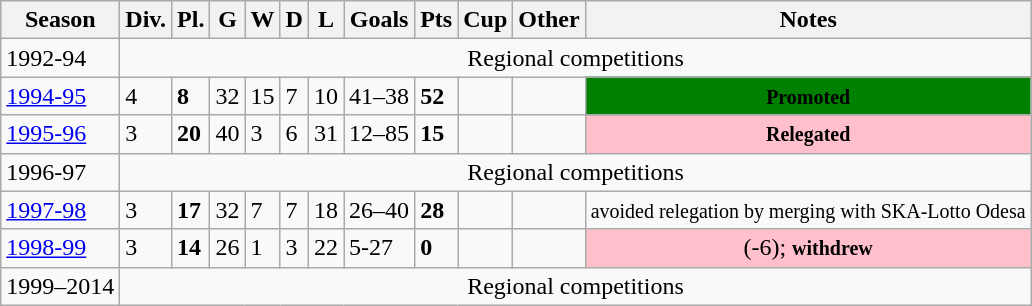<table class="wikitable">
<tr>
<th>Season</th>
<th>Div.</th>
<th>Pl.</th>
<th>G</th>
<th>W</th>
<th>D</th>
<th>L</th>
<th>Goals</th>
<th>Pts</th>
<th>Cup</th>
<th>Other</th>
<th>Notes</th>
</tr>
<tr>
<td>1992-94</td>
<td align=center colspan=13>Regional competitions</td>
</tr>
<tr>
<td><a href='#'>1994-95</a></td>
<td>4</td>
<td><strong>8</strong></td>
<td>32</td>
<td>15</td>
<td>7</td>
<td>10</td>
<td>41–38</td>
<td><strong>52</strong></td>
<td></td>
<td></td>
<td align=center bgcolor=green><small><strong>Promoted</strong></small></td>
</tr>
<tr>
<td><a href='#'>1995-96</a></td>
<td>3</td>
<td><strong>20</strong></td>
<td>40</td>
<td>3</td>
<td>6</td>
<td>31</td>
<td>12–85</td>
<td><strong>15</strong></td>
<td></td>
<td></td>
<td align=center bgcolor=pink><small><strong>Relegated</strong></small></td>
</tr>
<tr>
<td>1996-97</td>
<td align=center colspan=13>Regional competitions</td>
</tr>
<tr>
<td><a href='#'>1997-98</a></td>
<td>3</td>
<td><strong>17</strong></td>
<td>32</td>
<td>7</td>
<td>7</td>
<td>18</td>
<td>26–40</td>
<td><strong>28</strong></td>
<td></td>
<td></td>
<td><small>avoided relegation by merging with SKA-Lotto Odesa</small></td>
</tr>
<tr>
<td><a href='#'>1998-99</a></td>
<td>3</td>
<td><strong>14</strong></td>
<td>26</td>
<td>1</td>
<td>3</td>
<td>22</td>
<td>5-27</td>
<td><strong>0</strong></td>
<td></td>
<td></td>
<td align=center bgcolor=pink>(-6); <small><strong>withdrew</strong></small></td>
</tr>
<tr>
<td>1999–2014</td>
<td align=center colspan=13>Regional competitions</td>
</tr>
</table>
